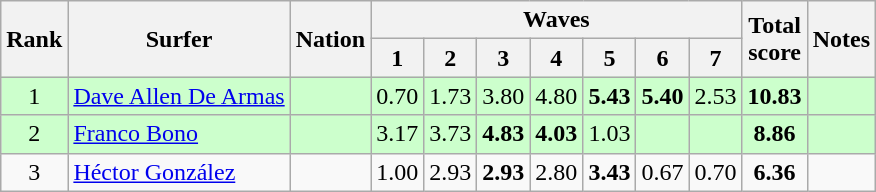<table class="wikitable sortable" style="text-align:center">
<tr>
<th rowspan=2>Rank</th>
<th rowspan=2>Surfer</th>
<th rowspan=2>Nation</th>
<th colspan=7>Waves</th>
<th rowspan=2>Total<br>score</th>
<th rowspan=2>Notes</th>
</tr>
<tr>
<th>1</th>
<th>2</th>
<th>3</th>
<th>4</th>
<th>5</th>
<th>6</th>
<th>7</th>
</tr>
<tr bgcolor=ccffcc>
<td>1</td>
<td align=left><a href='#'>Dave Allen De Armas</a></td>
<td align=left></td>
<td>0.70</td>
<td>1.73</td>
<td>3.80</td>
<td>4.80</td>
<td><strong>5.43</strong></td>
<td><strong>5.40</strong></td>
<td>2.53</td>
<td><strong>10.83</strong></td>
<td></td>
</tr>
<tr bgcolor=ccffcc>
<td>2</td>
<td align=left><a href='#'>Franco Bono</a></td>
<td align=left></td>
<td>3.17</td>
<td>3.73</td>
<td><strong>4.83</strong></td>
<td><strong>4.03</strong></td>
<td>1.03</td>
<td></td>
<td></td>
<td><strong>8.86</strong></td>
<td></td>
</tr>
<tr>
<td>3</td>
<td align=left><a href='#'>Héctor González</a></td>
<td align=left></td>
<td>1.00</td>
<td>2.93</td>
<td><strong>2.93</strong></td>
<td>2.80</td>
<td><strong>3.43</strong></td>
<td>0.67</td>
<td>0.70</td>
<td><strong>6.36</strong></td>
<td></td>
</tr>
</table>
